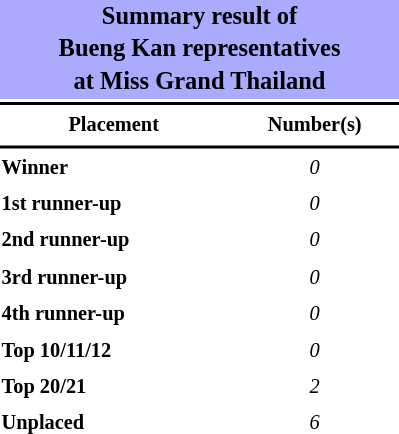<table style="width: 270px; font-size:85%; line-height:1.5em;">
<tr>
<th colspan="2" align="center" style="background:#AAF;"><big>Summary result of<br>Bueng Kan representatives<br>at Miss Grand Thailand</big></th>
</tr>
<tr>
<td colspan="2" style="background:black"></td>
</tr>
<tr>
<th scope="col">Placement</th>
<th scope="col">Number(s)</th>
</tr>
<tr>
<td colspan="2" style="background:black"></td>
</tr>
<tr>
<td align="left"><strong>Winner</strong></td>
<td align="center"><em>0</em></td>
</tr>
<tr>
<td align="left"><strong>1st runner-up</strong></td>
<td align="center"><em>0</em></td>
</tr>
<tr>
<td align="left"><strong>2nd runner-up</strong></td>
<td align="center"><em>0</em></td>
</tr>
<tr>
<td align="left"><strong>3rd runner-up</strong></td>
<td align="center"><em>0</em></td>
</tr>
<tr>
<td align="left"><strong>4th runner-up</strong></td>
<td align="center"><em>0</em></td>
</tr>
<tr>
<td align="left"><strong>Top 10/11/12</strong></td>
<td align="center"><em>0</em></td>
</tr>
<tr>
<td align="left"><strong>Top 20/21</strong></td>
<td align="center"><em>2</em></td>
</tr>
<tr>
<td align="left"><strong>Unplaced</strong></td>
<td align="center"><em>6</em></td>
</tr>
</table>
